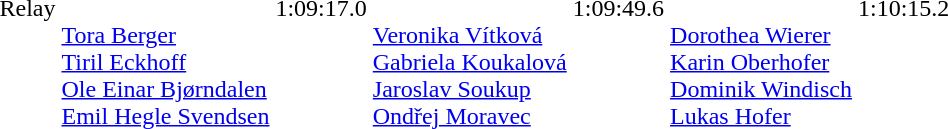<table>
<tr valign="top">
<td>Relay<br></td>
<td><br><a href='#'>Tora Berger</a><br><a href='#'>Tiril Eckhoff</a><br><a href='#'>Ole Einar Bjørndalen</a><br><a href='#'>Emil Hegle Svendsen</a></td>
<td>1:09:17.0</td>
<td><br><a href='#'>Veronika Vítková</a><br><a href='#'>Gabriela Koukalová</a><br><a href='#'>Jaroslav Soukup</a><br><a href='#'>Ondřej Moravec</a></td>
<td>1:09:49.6</td>
<td><br><a href='#'>Dorothea Wierer</a><br><a href='#'>Karin Oberhofer</a><br><a href='#'>Dominik Windisch</a><br><a href='#'>Lukas Hofer</a></td>
<td>1:10:15.2</td>
</tr>
</table>
